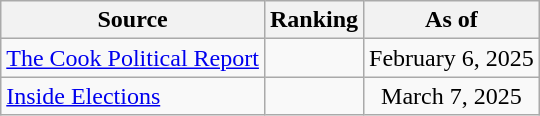<table class="wikitable" style="text-align:center">
<tr>
<th>Source</th>
<th>Ranking</th>
<th>As of</th>
</tr>
<tr>
<td align=left><a href='#'>The Cook Political Report</a></td>
<td></td>
<td>February 6, 2025</td>
</tr>
<tr>
<td align=left><a href='#'>Inside Elections</a></td>
<td></td>
<td>March 7, 2025</td>
</tr>
</table>
